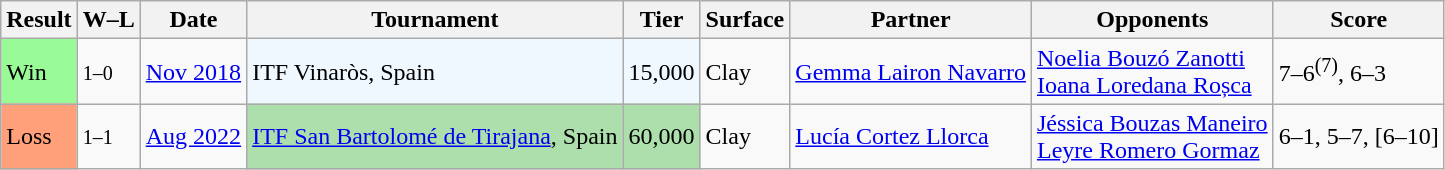<table class="wikitable sortable">
<tr>
<th>Result</th>
<th class="unsortable">W–L</th>
<th>Date</th>
<th>Tournament</th>
<th>Tier</th>
<th>Surface</th>
<th>Partner</th>
<th>Opponents</th>
<th class="unsortable">Score</th>
</tr>
<tr>
<td bgcolor=98FB98>Win</td>
<td><small>1–0</small></td>
<td><a href='#'>Nov 2018</a></td>
<td bgcolor=#f0f8ff>ITF Vinaròs, Spain</td>
<td bgcolor=#f0f8ff>15,000</td>
<td>Clay</td>
<td> <a href='#'>Gemma Lairon Navarro</a></td>
<td> <a href='#'>Noelia Bouzó Zanotti</a> <br>  <a href='#'>Ioana Loredana Roșca</a></td>
<td>7–6<sup>(7)</sup>, 6–3</td>
</tr>
<tr>
<td style="background:#FFA07A;">Loss</td>
<td><small>1–1</small></td>
<td><a href='#'>Aug 2022</a></td>
<td bgcolor=addfad><a href='#'>ITF San Bartolomé de Tirajana</a>, Spain</td>
<td bgcolor=addfad>60,000</td>
<td>Clay</td>
<td> <a href='#'>Lucía Cortez Llorca</a></td>
<td> <a href='#'>Jéssica Bouzas Maneiro</a> <br>  <a href='#'>Leyre Romero Gormaz</a></td>
<td>6–1, 5–7, [6–10]</td>
</tr>
</table>
